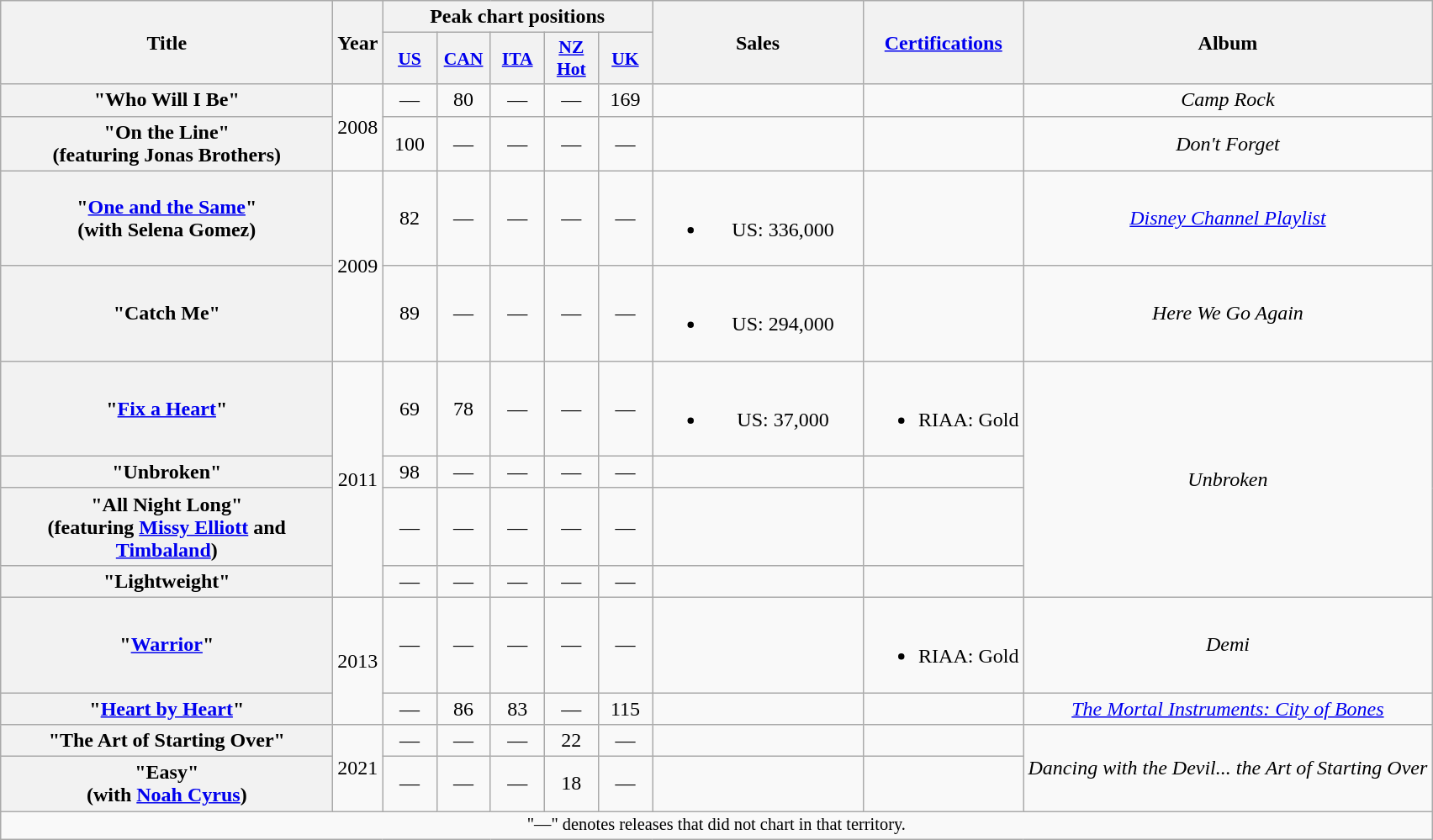<table class="wikitable plainrowheaders" style="text-align:center;">
<tr>
<th scope="col" rowspan="2" style="width:16em;">Title</th>
<th scope="col" rowspan="2">Year</th>
<th scope="col" colspan="5">Peak chart positions</th>
<th scope="col" rowspan="2" style="width:10em;">Sales</th>
<th scope="col" rowspan="2"><a href='#'>Certifications</a></th>
<th scope="col" rowspan="2">Album</th>
</tr>
<tr>
<th scope="col" style="width:2.5em;font-size:90%;"><a href='#'>US</a><br></th>
<th scope="col" style="width:2.5em;font-size:90%;"><a href='#'>CAN</a><br></th>
<th scope="col" style="width:2.5em;font-size:90%;"><a href='#'>ITA</a><br></th>
<th scope="col" style="width:2.5em;font-size:90%;"><a href='#'>NZ<br>Hot</a><br></th>
<th scope="col" style="width:2.5em;font-size:90%;"><a href='#'>UK</a><br></th>
</tr>
<tr>
<th scope="row">"Who Will I Be"</th>
<td rowspan="2">2008</td>
<td>—</td>
<td>80</td>
<td>—</td>
<td>—</td>
<td>169</td>
<td></td>
<td></td>
<td><em>Camp Rock</em></td>
</tr>
<tr>
<th scope="row">"On the Line"<br><span>(featuring Jonas Brothers)</span></th>
<td>100</td>
<td>—</td>
<td>—</td>
<td>—</td>
<td>—</td>
<td></td>
<td></td>
<td><em>Don't Forget</em></td>
</tr>
<tr>
<th scope="row">"<a href='#'>One and the Same</a>"<br><span>(with Selena Gomez)</span></th>
<td rowspan="2">2009</td>
<td>82</td>
<td>—</td>
<td>—</td>
<td>—</td>
<td>—</td>
<td><br><ul><li>US: 336,000</li></ul></td>
<td></td>
<td><em><a href='#'>Disney Channel Playlist</a></em></td>
</tr>
<tr>
<th scope="row">"Catch Me"</th>
<td>89</td>
<td>—</td>
<td>—</td>
<td>—</td>
<td>—</td>
<td><br><ul><li>US: 294,000</li></ul></td>
<td></td>
<td><em>Here We Go Again</em></td>
</tr>
<tr>
<th scope="row">"<a href='#'>Fix a Heart</a>"</th>
<td rowspan="4">2011</td>
<td>69</td>
<td>78</td>
<td>—</td>
<td>—</td>
<td>—</td>
<td><br><ul><li>US: 37,000</li></ul></td>
<td><br><ul><li>RIAA: Gold</li></ul></td>
<td rowspan="4"><em>Unbroken</em></td>
</tr>
<tr>
<th scope="row">"Unbroken"</th>
<td>98</td>
<td>—</td>
<td>—</td>
<td>—</td>
<td>—</td>
<td></td>
<td></td>
</tr>
<tr>
<th scope="row">"All Night Long"<br><span>(featuring <a href='#'>Missy Elliott</a> and <a href='#'>Timbaland</a>)</span></th>
<td>—</td>
<td>—</td>
<td>—</td>
<td>—</td>
<td>—</td>
<td></td>
<td></td>
</tr>
<tr>
<th scope="row">"Lightweight"</th>
<td>—</td>
<td>—</td>
<td>—</td>
<td>—</td>
<td>—</td>
<td></td>
<td></td>
</tr>
<tr>
<th scope="row">"<a href='#'>Warrior</a>"</th>
<td rowspan="2">2013</td>
<td>—</td>
<td>—</td>
<td>—</td>
<td>—</td>
<td>—</td>
<td></td>
<td><br><ul><li>RIAA: Gold</li></ul></td>
<td><em>Demi</em></td>
</tr>
<tr>
<th scope="row">"<a href='#'>Heart by Heart</a>"</th>
<td>—</td>
<td>86</td>
<td>83</td>
<td>—</td>
<td>115</td>
<td></td>
<td></td>
<td><em><a href='#'>The Mortal Instruments: City of Bones</a></em></td>
</tr>
<tr>
<th scope="row">"The Art of Starting Over"</th>
<td rowspan="2">2021</td>
<td>—</td>
<td>—</td>
<td>—</td>
<td>22</td>
<td>—</td>
<td></td>
<td></td>
<td rowspan="2"><em>Dancing with the Devil... the Art of Starting Over</em></td>
</tr>
<tr>
<th scope="row">"Easy"<br><span>(with <a href='#'>Noah Cyrus</a>)</span></th>
<td>—</td>
<td>—</td>
<td>—</td>
<td>18</td>
<td>—</td>
<td></td>
<td></td>
</tr>
<tr>
<td colspan="15" style="text-align:center; font-size:85%">"—" denotes releases that did not chart in that territory.</td>
</tr>
</table>
